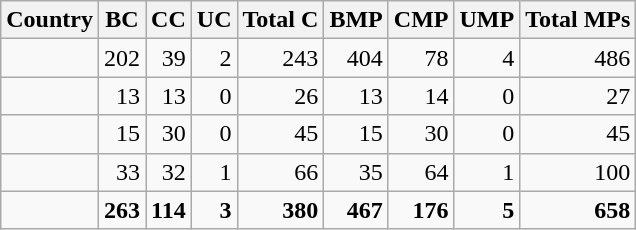<table class="wikitable mw-datatable sortable">
<tr>
<th>Country</th>
<th>BC</th>
<th>CC</th>
<th>UC</th>
<th>Total C</th>
<th>BMP</th>
<th>CMP</th>
<th>UMP</th>
<th>Total MPs</th>
</tr>
<tr>
<td></td>
<td align=right>202</td>
<td align=right>39</td>
<td align=right>2</td>
<td align=right>243</td>
<td align=right>404</td>
<td align=right>78</td>
<td align=right>4</td>
<td align=right>486</td>
</tr>
<tr>
<td></td>
<td align=right>13</td>
<td align=right>13</td>
<td align=right>0</td>
<td align=right>26</td>
<td align=right>13</td>
<td align=right>14</td>
<td align=right>0</td>
<td align=right>27</td>
</tr>
<tr>
<td></td>
<td align=right>15</td>
<td align=right>30</td>
<td align=right>0</td>
<td align=right>45</td>
<td align=right>15</td>
<td align=right>30</td>
<td align=right>0</td>
<td align=right>45</td>
</tr>
<tr>
<td></td>
<td align=right>33</td>
<td align=right>32</td>
<td align=right>1</td>
<td align=right>66</td>
<td align=right>35</td>
<td align=right>64</td>
<td align=right>1</td>
<td align=right>100</td>
</tr>
<tr class="sortbottom" style="font-weight:bold">
<td></td>
<td align=right>263</td>
<td align=right>114</td>
<td align=right>3</td>
<td align=right>380</td>
<td align=right>467</td>
<td align=right>176</td>
<td align=right>5</td>
<td align=right>658</td>
</tr>
</table>
